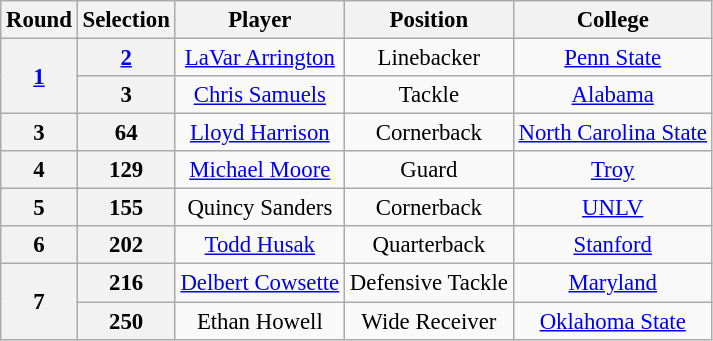<table class="wikitable" style="font-size:95%;text-align:center">
<tr>
<th>Round</th>
<th>Selection</th>
<th>Player</th>
<th>Position</th>
<th>College</th>
</tr>
<tr>
<th rowspan="2"><a href='#'>1</a></th>
<th><a href='#'>2</a></th>
<td><a href='#'>LaVar Arrington</a></td>
<td>Linebacker</td>
<td><a href='#'>Penn State</a></td>
</tr>
<tr style="text-align:center;">
<th>3</th>
<td><a href='#'>Chris Samuels</a></td>
<td>Tackle</td>
<td><a href='#'>Alabama</a></td>
</tr>
<tr style="text-align:center;">
<th>3</th>
<th>64</th>
<td><a href='#'>Lloyd Harrison</a></td>
<td>Cornerback</td>
<td><a href='#'>North Carolina State</a></td>
</tr>
<tr style="text-align:center;">
<th>4</th>
<th>129</th>
<td><a href='#'>Michael Moore</a></td>
<td>Guard</td>
<td><a href='#'>Troy</a></td>
</tr>
<tr style="text-align:center;">
<th>5</th>
<th>155</th>
<td>Quincy Sanders</td>
<td>Cornerback</td>
<td><a href='#'>UNLV</a></td>
</tr>
<tr style="text-align:center;">
<th>6</th>
<th>202</th>
<td><a href='#'>Todd Husak</a></td>
<td>Quarterback</td>
<td><a href='#'>Stanford</a></td>
</tr>
<tr style="text-align:center;">
<th rowspan="2">7</th>
<th>216</th>
<td><a href='#'>Delbert Cowsette</a></td>
<td>Defensive Tackle</td>
<td><a href='#'>Maryland</a></td>
</tr>
<tr style="text-align:center;">
<th>250</th>
<td>Ethan Howell</td>
<td>Wide Receiver</td>
<td><a href='#'>Oklahoma State</a></td>
</tr>
</table>
